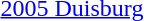<table>
<tr>
<td><a href='#'>2005 Duisburg</a></td>
<td></td>
<td></td>
<td></td>
</tr>
</table>
